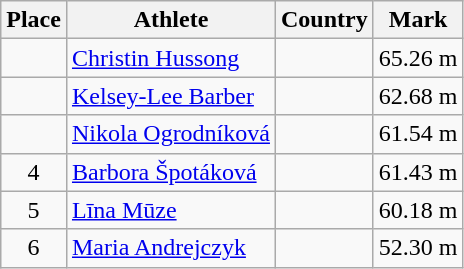<table class="wikitable">
<tr>
<th>Place</th>
<th>Athlete</th>
<th>Country</th>
<th>Mark</th>
</tr>
<tr>
<td align=center></td>
<td><a href='#'>Christin Hussong</a></td>
<td></td>
<td>65.26 m</td>
</tr>
<tr>
<td align=center></td>
<td><a href='#'>Kelsey-Lee Barber</a></td>
<td></td>
<td>62.68 m</td>
</tr>
<tr>
<td align=center></td>
<td><a href='#'>Nikola Ogrodníková</a></td>
<td></td>
<td>61.54 m</td>
</tr>
<tr>
<td align=center>4</td>
<td><a href='#'>Barbora Špotáková</a></td>
<td></td>
<td>61.43 m</td>
</tr>
<tr>
<td align=center>5</td>
<td><a href='#'>Līna Mūze</a></td>
<td></td>
<td>60.18 m</td>
</tr>
<tr>
<td align=center>6</td>
<td><a href='#'>Maria Andrejczyk</a></td>
<td></td>
<td>52.30 m</td>
</tr>
</table>
